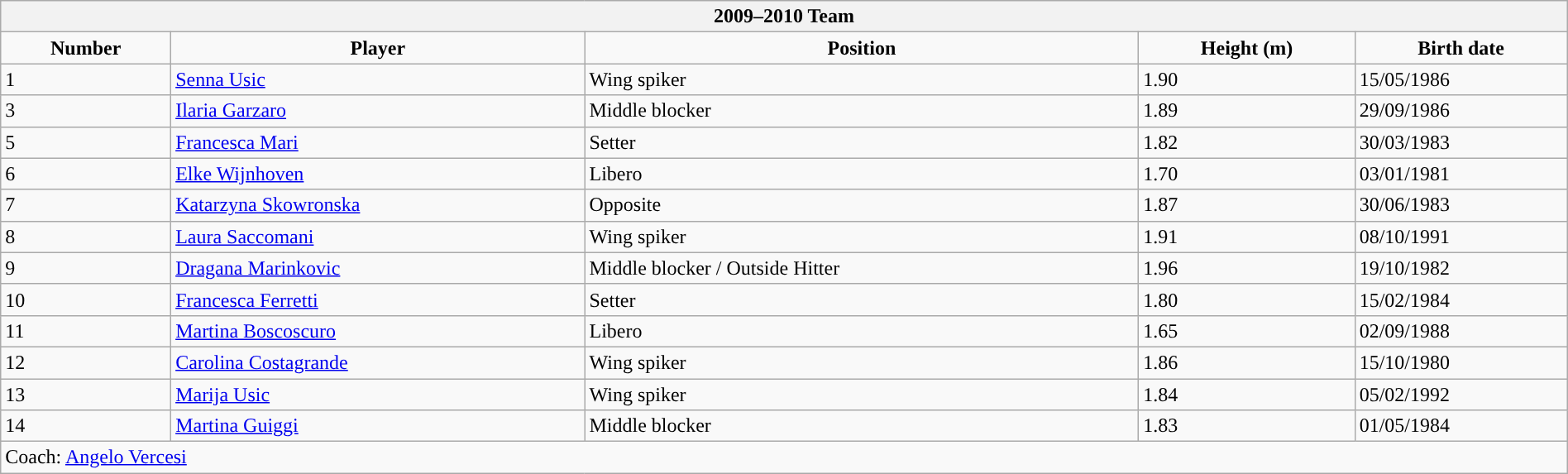<table class="wikitable" style="width:100%;">
<tr>
<th colspan=5><strong>2009–2010 Team</strong></th>
</tr>
<tr>
<td align=center><strong>Number</strong></td>
<td align=center><strong>Player</strong></td>
<td align=center><strong>Position</strong></td>
<td align=center><strong>Height (m)</strong></td>
<td align=center><strong>Birth date</strong></td>
</tr>
<tr align=left>
<td>1</td>
<td> <a href='#'>Senna Usic</a></td>
<td>Wing spiker</td>
<td>1.90</td>
<td>15/05/1986</td>
</tr>
<tr align="left">
<td>3</td>
<td> <a href='#'>Ilaria Garzaro</a></td>
<td>Middle blocker</td>
<td>1.89</td>
<td>29/09/1986</td>
</tr>
<tr align="left">
<td>5</td>
<td> <a href='#'>Francesca Mari</a></td>
<td>Setter</td>
<td>1.82</td>
<td>30/03/1983</td>
</tr>
<tr align="left">
<td>6</td>
<td> <a href='#'>Elke Wijnhoven</a></td>
<td>Libero</td>
<td>1.70</td>
<td>03/01/1981</td>
</tr>
<tr align="left">
<td>7</td>
<td> <a href='#'>Katarzyna Skowronska</a></td>
<td>Opposite</td>
<td>1.87</td>
<td>30/06/1983</td>
</tr>
<tr align="left">
<td>8</td>
<td> <a href='#'>Laura Saccomani</a></td>
<td>Wing spiker</td>
<td>1.91</td>
<td>08/10/1991</td>
</tr>
<tr align="left">
<td>9</td>
<td> <a href='#'>Dragana Marinkovic</a></td>
<td>Middle blocker / Outside Hitter</td>
<td>1.96</td>
<td>19/10/1982</td>
</tr>
<tr align="left">
<td>10</td>
<td> <a href='#'>Francesca Ferretti</a></td>
<td>Setter</td>
<td>1.80</td>
<td>15/02/1984</td>
</tr>
<tr align="left">
<td>11</td>
<td> <a href='#'>Martina Boscoscuro</a></td>
<td>Libero</td>
<td>1.65</td>
<td>02/09/1988</td>
</tr>
<tr align="left">
<td>12</td>
<td> <a href='#'>Carolina Costagrande</a></td>
<td>Wing spiker</td>
<td>1.86</td>
<td>15/10/1980</td>
</tr>
<tr align="left">
<td>13</td>
<td> <a href='#'>Marija Usic</a></td>
<td>Wing spiker</td>
<td>1.84</td>
<td>05/02/1992</td>
</tr>
<tr align="left">
<td>14</td>
<td> <a href='#'>Martina Guiggi</a></td>
<td>Middle blocker</td>
<td>1.83</td>
<td>01/05/1984</td>
</tr>
<tr align="left">
<td colspan=5>Coach:  <a href='#'>Angelo Vercesi</a></td>
</tr>
</table>
